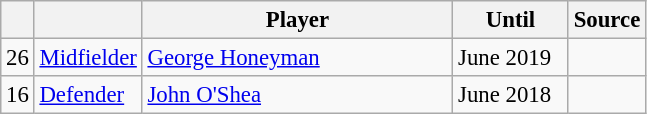<table class="wikitable plainrowheaders sortable" style="font-size:95%">
<tr>
<th></th>
<th></th>
<th scope="col" style="width:200px;">Player</th>
<th scope="col" style="width:70px;">Until</th>
<th>Source</th>
</tr>
<tr>
<td>26</td>
<td><a href='#'>Midfielder</a></td>
<td> <a href='#'>George Honeyman</a></td>
<td>June 2019</td>
<td></td>
</tr>
<tr>
<td>16</td>
<td><a href='#'>Defender</a></td>
<td> <a href='#'>John O'Shea</a></td>
<td>June 2018</td>
<td></td>
</tr>
</table>
